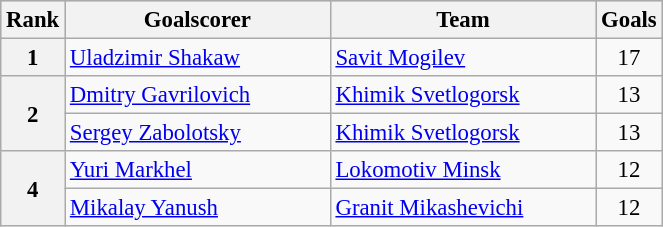<table class="wikitable" style="font-size: 95%;">
<tr bgcolor="#CCCCCC" align="center">
<th>Rank</th>
<th width=170>Goalscorer</th>
<th width=170>Team</th>
<th>Goals</th>
</tr>
<tr>
<th align="center">1</th>
<td> <a href='#'>Uladzimir Shakaw</a></td>
<td><a href='#'>Savit Mogilev</a></td>
<td align="center">17</td>
</tr>
<tr>
<th align="center" rowspan="2">2</th>
<td> <a href='#'>Dmitry Gavrilovich</a></td>
<td><a href='#'>Khimik Svetlogorsk</a></td>
<td align="center">13</td>
</tr>
<tr>
<td> <a href='#'>Sergey Zabolotsky</a></td>
<td><a href='#'>Khimik Svetlogorsk</a></td>
<td align="center">13</td>
</tr>
<tr>
<th align="center" rowspan="2">4</th>
<td> <a href='#'>Yuri Markhel</a></td>
<td><a href='#'>Lokomotiv Minsk</a></td>
<td align="center">12</td>
</tr>
<tr>
<td> <a href='#'>Mikalay Yanush</a></td>
<td><a href='#'>Granit Mikashevichi</a></td>
<td align="center">12</td>
</tr>
</table>
